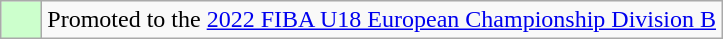<table class="wikitable">
<tr>
<td width=20px bgcolor="#ccffcc"></td>
<td>Promoted to the <a href='#'>2022 FIBA U18 European Championship Division B</a></td>
</tr>
</table>
